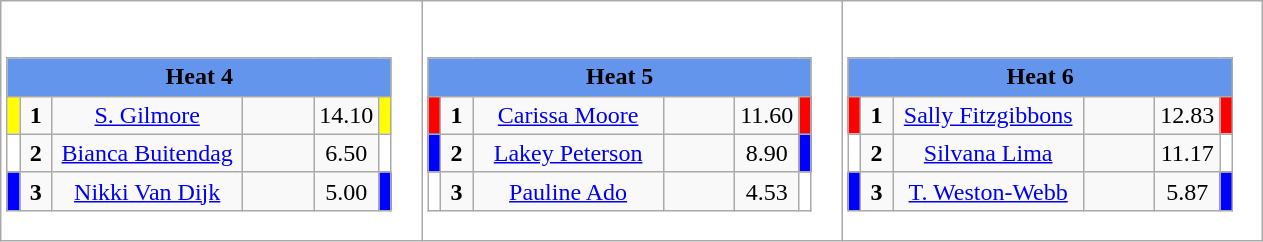<table class="wikitable" style="background:#fff;">
<tr>
<td><div><br><table class="wikitable">
<tr>
<td colspan="6"  style="text-align:center; background:#6495ed;"><strong>Heat 4</strong></td>
</tr>
<tr>
<td style="width:01px; background: #ff0;"></td>
<td style="width:14px; text-align:center;"><strong>1</strong></td>
<td style="width:120px; text-align:center;"><a href='#'>S. Gilmore</a></td>
<td style="width:40px; text-align:center;"></td>
<td style="width:20px; text-align:center;">14.10</td>
<td style="width:01px; background: #ff0;"></td>
</tr>
<tr>
<td style="width:01px; background: #fff;"></td>
<td style="width:14px; text-align:center;"><strong>2</strong></td>
<td style="width:120px; text-align:center;"><a href='#'>Bianca Buitendag</a></td>
<td style="width:40px; text-align:center;"></td>
<td style="width:20px; text-align:center;">6.50</td>
<td style="width:01px; background: #fff;"></td>
</tr>
<tr>
<td style="width:01px; background: #00f;"></td>
<td style="width:14px; text-align:center;"><strong>3</strong></td>
<td style="width:120px; text-align:center;"><a href='#'>Nikki Van Dijk</a></td>
<td style="width:40px; text-align:center;"></td>
<td style="width:20px; text-align:center;">5.00</td>
<td style="width:01px; background: #00f;"></td>
</tr>
</table>
</div></td>
<td><div><br><table class="wikitable">
<tr>
<td colspan="6"  style="text-align:center; background:#6495ed;"><strong>Heat 5</strong></td>
</tr>
<tr>
<td style="width:01px; background: #f00;"></td>
<td style="width:14px; text-align:center;"><strong>1</strong></td>
<td style="width:120px; text-align:center;"><a href='#'>Carissa Moore</a></td>
<td style="width:40px; text-align:center;"></td>
<td style="width:20px; text-align:center;">11.60</td>
<td style="width:01px; background: #f00;"></td>
</tr>
<tr>
<td style="width:01px; background: #00f;"></td>
<td style="width:14px; text-align:center;"><strong>2</strong></td>
<td style="width:120px; text-align:center;"><a href='#'>Lakey Peterson</a></td>
<td style="width:40px; text-align:center;"></td>
<td style="width:20px; text-align:center;">8.90</td>
<td style="width:01px; background: #00f;"></td>
</tr>
<tr>
<td style="width:01px; background: #fff;"></td>
<td style="width:14px; text-align:center;"><strong>3</strong></td>
<td style="width:120px; text-align:center;"><a href='#'>Pauline Ado</a></td>
<td style="width:40px; text-align:center;"></td>
<td style="width:20px; text-align:center;">4.53</td>
<td style="width:01px; background: #fff;"></td>
</tr>
</table>
</div></td>
<td><div><br><table class="wikitable">
<tr>
<td colspan="6"  style="text-align:center; background:#6495ed;"><strong>Heat 6</strong></td>
</tr>
<tr>
<td style="width:01px; background: #f00;"></td>
<td style="width:14px; text-align:center;"><strong>1</strong></td>
<td style="width:120px; text-align:center;"><a href='#'>Sally Fitzgibbons</a></td>
<td style="width:40px; text-align:center;"></td>
<td style="width:20px; text-align:center;">12.83</td>
<td style="width:01px; background: #f00;"></td>
</tr>
<tr>
<td style="width:01px; background: #fff;"></td>
<td style="width:14px; text-align:center;"><strong>2</strong></td>
<td style="width:120px; text-align:center;"><a href='#'>Silvana Lima</a></td>
<td style="width:40px; text-align:center;"></td>
<td style="width:20px; text-align:center;">11.17</td>
<td style="width:01px; background: #fff;"></td>
</tr>
<tr>
<td style="width:01px; background: #00f;"></td>
<td style="width:14px; text-align:center;"><strong>3</strong></td>
<td style="width:120px; text-align:center;"><a href='#'>T. Weston-Webb</a></td>
<td style="width:40px; text-align:center;"></td>
<td style="width:20px; text-align:center;">5.87</td>
<td style="width:01px; background: #00f;"></td>
</tr>
</table>
</div></td>
</tr>
</table>
